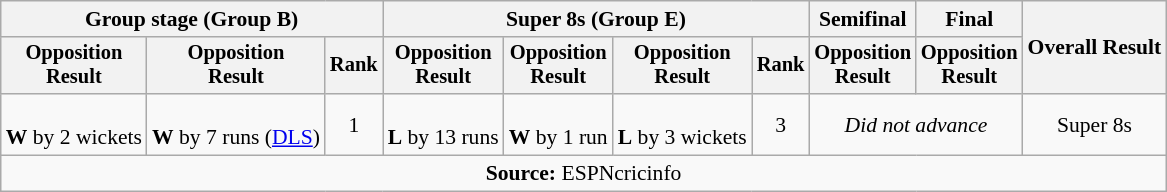<table class=wikitable style=font-size:90%;text-align:center>
<tr>
<th colspan=3>Group stage (Group B)</th>
<th colspan=4>Super 8s (Group E)</th>
<th>Semifinal</th>
<th>Final</th>
<th rowspan=2>Overall Result</th>
</tr>
<tr style=font-size:95%>
<th>Opposition<br>Result</th>
<th>Opposition<br>Result</th>
<th>Rank</th>
<th>Opposition<br>Result</th>
<th>Opposition<br>Result</th>
<th>Opposition<br>Result</th>
<th>Rank</th>
<th>Opposition<br>Result</th>
<th>Opposition<br>Result</th>
</tr>
<tr>
<td><br><strong>W</strong> by 2 wickets</td>
<td><br><strong>W</strong> by 7 runs (<a href='#'>DLS</a>)</td>
<td>1</td>
<td><br><strong>L</strong> by 13 runs</td>
<td><br><strong>W</strong> by 1 run</td>
<td><br><strong>L</strong> by 3 wickets</td>
<td>3</td>
<td colspan="2"><em>Did not advance</em></td>
<td>Super 8s</td>
</tr>
<tr>
<td colspan="11"><strong>Source:</strong> ESPNcricinfo</td>
</tr>
</table>
